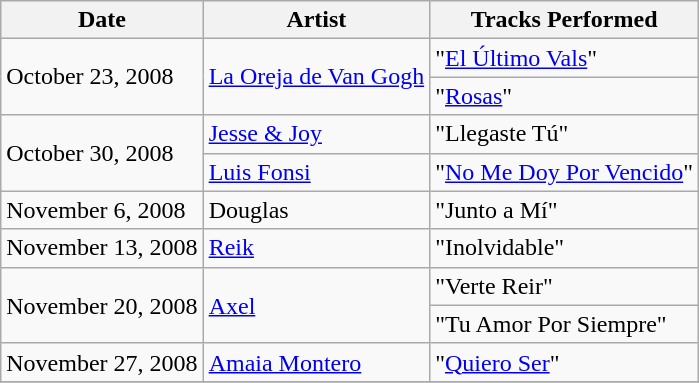<table class="wikitable">
<tr>
<th>Date</th>
<th>Artist</th>
<th>Tracks Performed</th>
</tr>
<tr>
<td rowspan=2>October 23, 2008</td>
<td rowspan=2><a href='#'>La Oreja de Van Gogh</a></td>
<td>"<a href='#'>El Último Vals</a>"</td>
</tr>
<tr>
<td>"<a href='#'>Rosas</a>"</td>
</tr>
<tr>
<td rowspan=2>October 30, 2008</td>
<td rowspan=1><a href='#'>Jesse & Joy</a></td>
<td>"Llegaste Tú"</td>
</tr>
<tr>
<td rowspan=1><a href='#'>Luis Fonsi</a></td>
<td>"<a href='#'>No Me Doy Por Vencido</a>"</td>
</tr>
<tr>
<td rowspan=1>November 6, 2008</td>
<td rowspan=1>Douglas</td>
<td>"Junto a Mí"</td>
</tr>
<tr>
<td rowspan=1>November 13, 2008</td>
<td rowspan=1><a href='#'>Reik</a></td>
<td>"Inolvidable"</td>
</tr>
<tr>
<td rowspan=2>November 20, 2008</td>
<td rowspan=2><a href='#'>Axel</a></td>
<td>"Verte Reir"</td>
</tr>
<tr>
<td>"Tu Amor Por Siempre"</td>
</tr>
<tr>
<td rowspan=1>November 27, 2008</td>
<td rowspan=1><a href='#'>Amaia Montero</a></td>
<td>"<a href='#'>Quiero Ser</a>"</td>
</tr>
<tr>
</tr>
</table>
